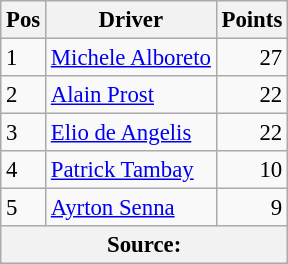<table class="wikitable" style="font-size: 95%;">
<tr>
<th>Pos</th>
<th>Driver</th>
<th>Points</th>
</tr>
<tr>
<td>1</td>
<td> <a href='#'>Michele Alboreto</a></td>
<td align="right">27</td>
</tr>
<tr>
<td>2</td>
<td> <a href='#'>Alain Prost</a></td>
<td align="right">22</td>
</tr>
<tr>
<td>3</td>
<td> <a href='#'>Elio de Angelis</a></td>
<td align="right">22</td>
</tr>
<tr>
<td>4</td>
<td> <a href='#'>Patrick Tambay</a></td>
<td align="right">10</td>
</tr>
<tr>
<td>5</td>
<td> <a href='#'>Ayrton Senna</a></td>
<td align="right">9</td>
</tr>
<tr>
<th colspan=4>Source: </th>
</tr>
</table>
